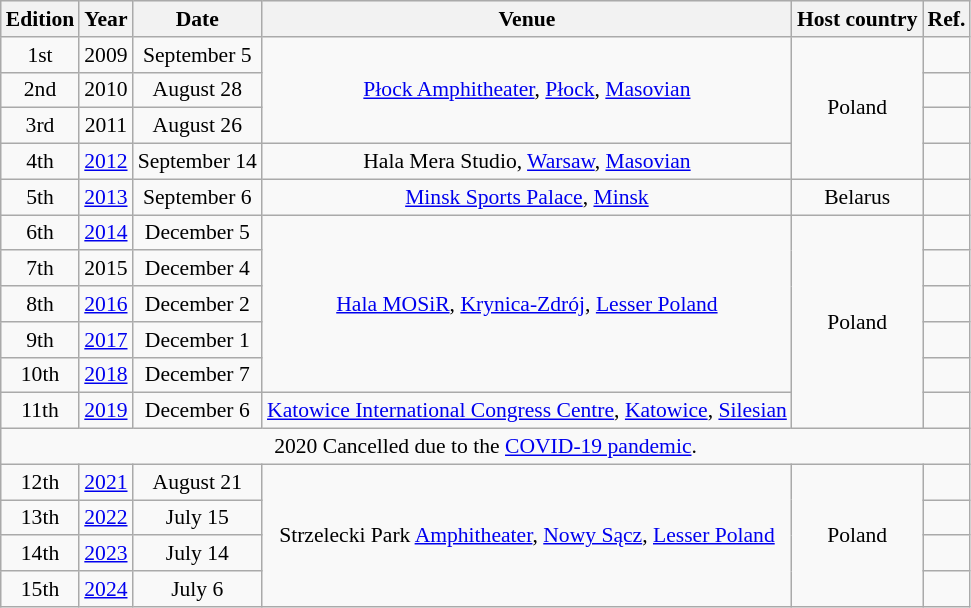<table class="wikitable sortable" style="font-size: 90%; text-align:center">
<tr bgcolor="efefef">
<th>Edition</th>
<th>Year</th>
<th>Date</th>
<th>Venue</th>
<th>Host country</th>
<th>Ref.</th>
</tr>
<tr>
<td>1st</td>
<td>2009</td>
<td>September 5</td>
<td rowspan="3"><a href='#'>Płock Amphitheater</a>, <a href='#'>Płock</a>, <a href='#'>Masovian</a></td>
<td rowspan="4">Poland</td>
<td></td>
</tr>
<tr>
<td>2nd</td>
<td>2010</td>
<td>August 28</td>
<td></td>
</tr>
<tr>
<td>3rd</td>
<td>2011</td>
<td>August 26</td>
<td></td>
</tr>
<tr>
<td>4th</td>
<td><a href='#'>2012</a></td>
<td>September 14</td>
<td>Hala Mera Studio, <a href='#'>Warsaw</a>, <a href='#'>Masovian</a></td>
<td></td>
</tr>
<tr>
<td>5th</td>
<td><a href='#'>2013</a></td>
<td>September 6</td>
<td><a href='#'>Minsk Sports Palace</a>, <a href='#'>Minsk</a></td>
<td>Belarus</td>
<td></td>
</tr>
<tr>
<td>6th</td>
<td><a href='#'>2014</a></td>
<td>December 5</td>
<td rowspan="5"><a href='#'>Hala MOSiR</a>, <a href='#'>Krynica-Zdrój</a>, <a href='#'>Lesser Poland</a></td>
<td rowspan="6">Poland</td>
<td></td>
</tr>
<tr>
<td>7th</td>
<td>2015</td>
<td>December 4</td>
<td></td>
</tr>
<tr>
<td>8th</td>
<td><a href='#'>2016</a></td>
<td>December 2</td>
<td></td>
</tr>
<tr>
<td>9th</td>
<td><a href='#'>2017</a></td>
<td>December 1</td>
<td></td>
</tr>
<tr>
<td>10th</td>
<td><a href='#'>2018</a></td>
<td>December 7</td>
<td></td>
</tr>
<tr>
<td>11th</td>
<td><a href='#'>2019</a></td>
<td>December 6</td>
<td><a href='#'>Katowice International Congress Centre</a>, <a href='#'>Katowice</a>, <a href='#'>Silesian</a></td>
<td></td>
</tr>
<tr>
<td colspan="6" align="center">2020 Cancelled due to the <a href='#'>COVID-19 pandemic</a>.</td>
</tr>
<tr>
<td>12th</td>
<td><a href='#'>2021</a></td>
<td>August 21</td>
<td rowspan="4">Strzelecki Park <a href='#'>Amphitheater</a>, <a href='#'>Nowy Sącz</a>, <a href='#'>Lesser Poland</a></td>
<td rowspan="8">Poland</td>
<td></td>
</tr>
<tr>
<td>13th</td>
<td><a href='#'>2022</a></td>
<td>July 15</td>
<td></td>
</tr>
<tr>
<td>14th</td>
<td><a href='#'>2023</a></td>
<td>July 14</td>
<td></td>
</tr>
<tr>
<td>15th</td>
<td><a href='#'>2024</a></td>
<td>July 6</td>
<td></td>
</tr>
</table>
